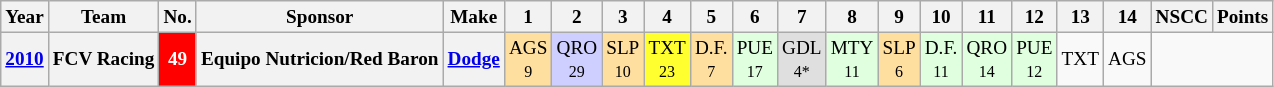<table class="wikitable collapsible" style="text-align:center; font-size:80%">
<tr>
<th>Year</th>
<th>Team</th>
<th>No.</th>
<th>Sponsor</th>
<th>Make</th>
<th>1</th>
<th>2</th>
<th>3</th>
<th>4</th>
<th>5</th>
<th>6</th>
<th>7</th>
<th>8</th>
<th>9</th>
<th>10</th>
<th>11</th>
<th>12</th>
<th>13</th>
<th>14</th>
<th>NSCC</th>
<th>Points</th>
</tr>
<tr>
<th><a href='#'>2010</a></th>
<th><strong>FCV Racing</strong></th>
<td style="background:#FF0000; color: white;"><strong>49</strong></td>
<th>Equipo Nutricion/Red Baron</th>
<th><strong><a href='#'>Dodge</a></strong></th>
<td style="background:#FFDF9F;">AGS<br><small>9</small></td>
<td style="background:#CFCFFF;">QRO<br><small>29</small></td>
<td style="background:#FFDF9F;">SLP<br><small>10</small></td>
<td style="background:#FFFF2F;">TXT<br><small>23</small></td>
<td style="background:#FFDF9F;">D.F.<br><small>7</small></td>
<td style="background:#DFFFDF;">PUE<br><small>17</small></td>
<td style="background:#DFDFDF;">GDL<br><small>4*</small></td>
<td style="background:#DFFFDF;">MTY<br><small>11</small></td>
<td style="background:#FFDF9F;">SLP<br><small>6</small></td>
<td style="background:#DFFFDF;">D.F.<br><small>11</small></td>
<td style="background:#DFFFDF;">QRO<br><small>14</small></td>
<td style="background:#DFFFDF;">PUE<br><small>12</small></td>
<td>TXT</td>
<td>AGS</td>
</tr>
</table>
